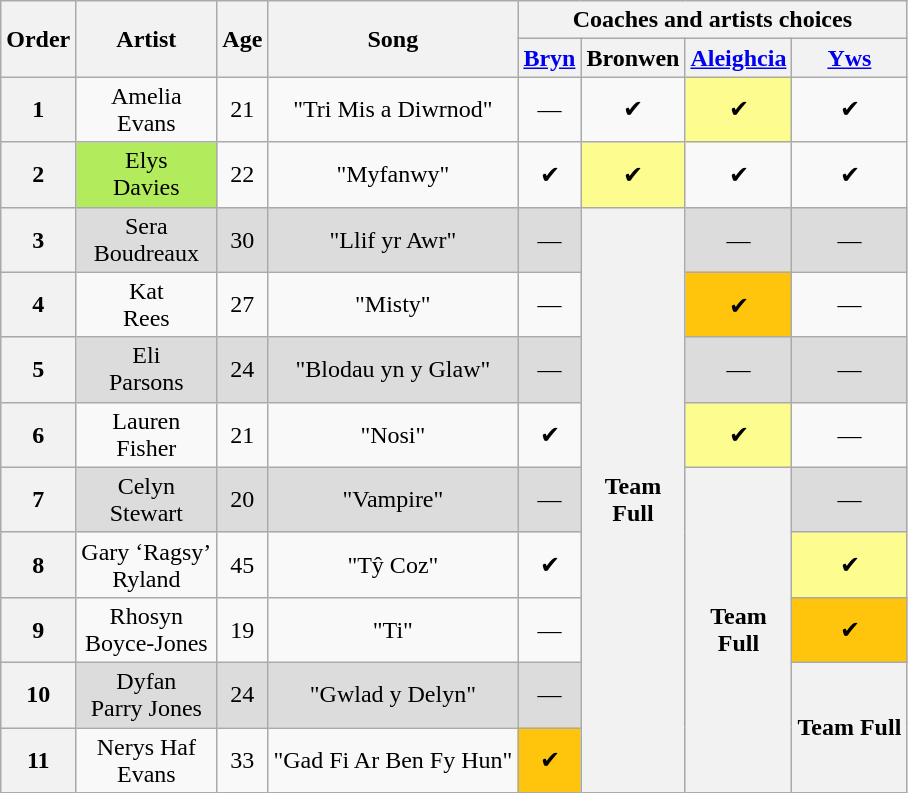<table class="wikitable" style="text-align:center;">
<tr>
<th rowspan="2" scope="col">Order</th>
<th rowspan="2" scope="col">Artist</th>
<th rowspan="2" scope="col">Age</th>
<th rowspan="2" scope="col">Song</th>
<th colspan="4" scope="col">Coaches and artists choices</th>
</tr>
<tr>
<th><a href='#'>Bryn</a></th>
<th>Bronwen</th>
<th><a href='#'>Aleighcia</a></th>
<th><a href='#'>Yws</a></th>
</tr>
<tr>
<th>1</th>
<td>Amelia<br>Evans</td>
<td>21</td>
<td>"Tri Mis a Diwrnod"</td>
<td>—</td>
<td>✔</td>
<td style="background:#fdfc8f">✔</td>
<td>✔</td>
</tr>
<tr>
<th>2</th>
<td style="background:#B2EC5D">Elys<br>Davies</td>
<td>22</td>
<td>"Myfanwy"</td>
<td>✔</td>
<td style="background:#fdfc8f">✔</td>
<td>✔</td>
<td>✔</td>
</tr>
<tr style="background:#DCDCDC">
<th>3</th>
<td>Sera<br>Boudreaux</td>
<td>30</td>
<td>"Llif yr Awr"</td>
<td>—</td>
<th rowspan="9">Team<br>Full</th>
<td>—</td>
<td>—</td>
</tr>
<tr>
<th>4</th>
<td>Kat<br>Rees</td>
<td>27</td>
<td>"Misty"</td>
<td>—</td>
<td style="background:#FFC40C">✔</td>
<td>—</td>
</tr>
<tr style="background:#DCDCDC">
<th>5</th>
<td>Eli<br>Parsons</td>
<td>24</td>
<td>"Blodau yn y Glaw"</td>
<td>—</td>
<td>—</td>
<td>—</td>
</tr>
<tr>
<th>6</th>
<td>Lauren<br>Fisher</td>
<td>21</td>
<td>"Nosi"</td>
<td>✔</td>
<td style="background:#fdfc8f">✔</td>
<td>—</td>
</tr>
<tr style="background:#DCDCDC">
<th>7</th>
<td>Celyn<br>Stewart</td>
<td>20</td>
<td>"Vampire"</td>
<td>—</td>
<th rowspan="5">Team<br>Full</th>
<td>—</td>
</tr>
<tr>
<th>8</th>
<td>Gary ‘Ragsy’<br>Ryland</td>
<td>45</td>
<td>"Tŷ Coz"</td>
<td>✔</td>
<td style="background:#fdfc8f">✔</td>
</tr>
<tr>
<th>9</th>
<td>Rhosyn<br>Boyce-Jones</td>
<td>19</td>
<td>"Ti"</td>
<td>—</td>
<td style="background:#FFC40C">✔</td>
</tr>
<tr style="background:#DCDCDC">
<th>10</th>
<td>Dyfan<br>Parry Jones</td>
<td>24</td>
<td>"Gwlad y Delyn"</td>
<td>—</td>
<th rowspan="2">Team Full</th>
</tr>
<tr>
<th>11</th>
<td>Nerys Haf<br>Evans</td>
<td>33</td>
<td>"Gad Fi Ar Ben Fy Hun"</td>
<td style="background:#FFC40C">✔</td>
</tr>
</table>
